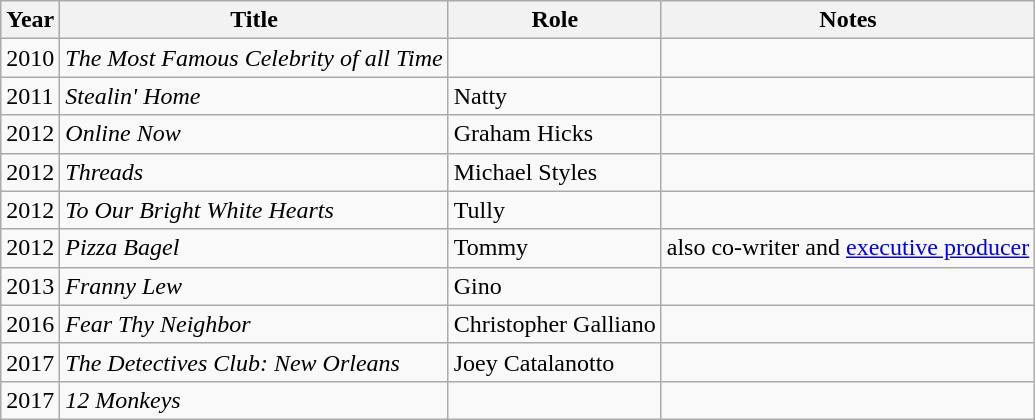<table class="wikitable">
<tr>
<th>Year</th>
<th>Title</th>
<th>Role</th>
<th>Notes</th>
</tr>
<tr>
<td>2010</td>
<td><em>The Most Famous Celebrity of all Time</em></td>
<td></td>
<td></td>
</tr>
<tr>
<td>2011</td>
<td><em>Stealin' Home</em></td>
<td>Natty</td>
<td></td>
</tr>
<tr>
<td>2012</td>
<td><em>Online Now</em></td>
<td>Graham Hicks</td>
<td></td>
</tr>
<tr>
<td>2012</td>
<td><em>Threads</em></td>
<td>Michael Styles</td>
<td></td>
</tr>
<tr>
<td>2012</td>
<td><em>To Our Bright White Hearts</em></td>
<td>Tully</td>
<td></td>
</tr>
<tr>
<td>2012</td>
<td><em>Pizza Bagel</em></td>
<td>Tommy</td>
<td>also co-writer and <a href='#'>executive producer</a></td>
</tr>
<tr>
<td>2013</td>
<td><em>Franny Lew</em></td>
<td>Gino</td>
<td></td>
</tr>
<tr>
<td>2016</td>
<td><em>Fear Thy Neighbor</em></td>
<td>Christopher Galliano</td>
<td></td>
</tr>
<tr>
<td>2017</td>
<td><em>The Detectives Club: New Orleans</em></td>
<td>Joey Catalanotto</td>
<td></td>
</tr>
<tr>
<td>2017</td>
<td><em>12 Monkeys</em></td>
<td></td>
<td></td>
</tr>
</table>
